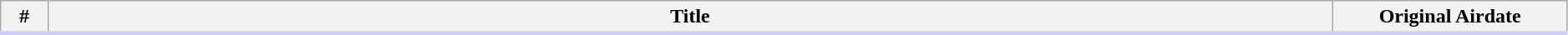<table class="wikitable" width="99%">
<tr style="border-bottom:3px solid #CCF">
<th width="3%">#</th>
<th>Title</th>
<th width="15%">Original Airdate<br></th>
</tr>
</table>
